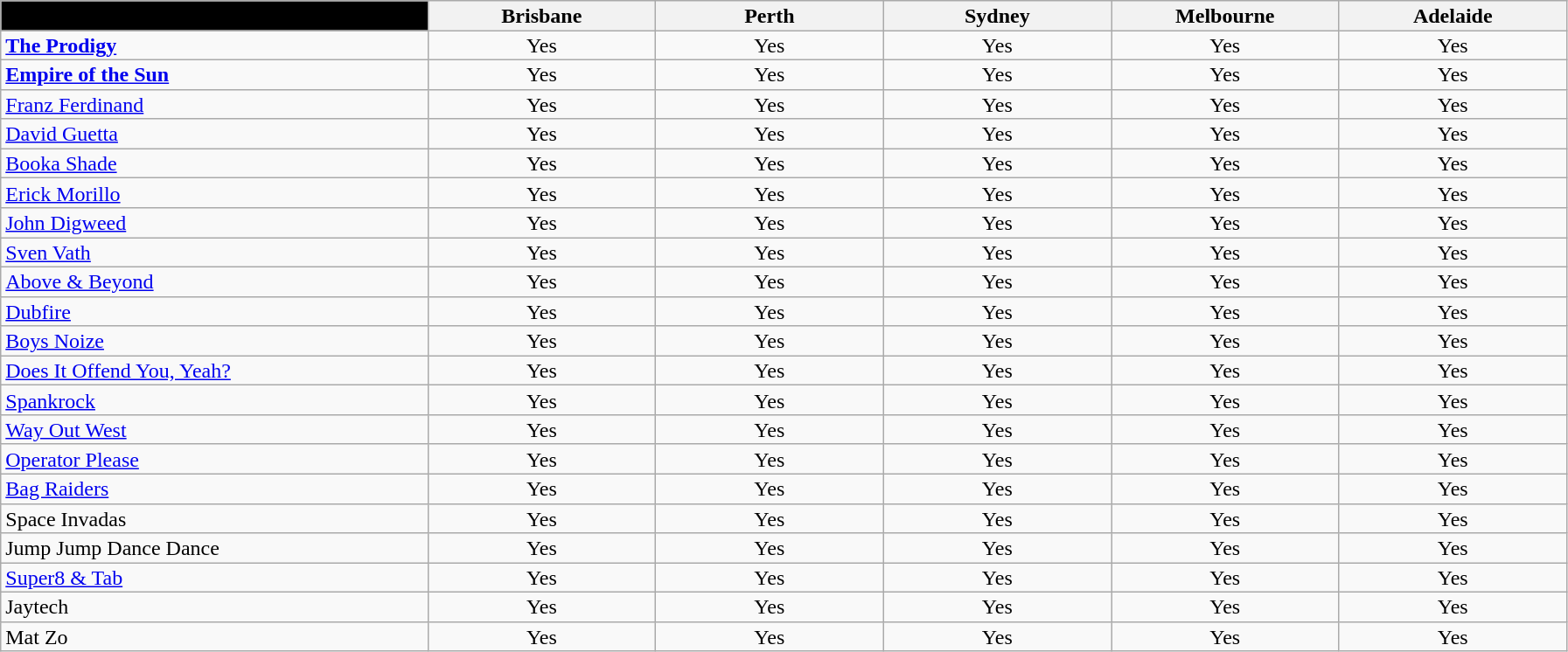<table class="wikitable sortable" style="line-height:0.95em;">
<tr>
<th style="background:#000; width:15%;"> </th>
<th width=8%>Brisbane</th>
<th width=8%>Perth</th>
<th width=8%>Sydney</th>
<th width=8%>Melbourne</th>
<th width=8%>Adelaide</th>
</tr>
<tr align=center>
<td align=left><strong><a href='#'>The Prodigy</a></strong></td>
<td>Yes</td>
<td>Yes</td>
<td>Yes</td>
<td>Yes</td>
<td>Yes</td>
</tr>
<tr align=center>
<td align=left><strong><a href='#'>Empire of the Sun</a></strong></td>
<td>Yes</td>
<td>Yes</td>
<td>Yes</td>
<td>Yes</td>
<td>Yes</td>
</tr>
<tr align=center>
<td align=left><a href='#'>Franz Ferdinand</a></td>
<td>Yes</td>
<td>Yes</td>
<td>Yes</td>
<td>Yes</td>
<td>Yes</td>
</tr>
<tr align=center>
<td align=left><a href='#'>David Guetta</a></td>
<td>Yes</td>
<td>Yes</td>
<td>Yes</td>
<td>Yes</td>
<td>Yes</td>
</tr>
<tr align=center>
<td align=left><a href='#'>Booka Shade</a></td>
<td>Yes</td>
<td>Yes</td>
<td>Yes</td>
<td>Yes</td>
<td>Yes</td>
</tr>
<tr align=center>
<td align=left><a href='#'>Erick Morillo</a></td>
<td>Yes</td>
<td>Yes</td>
<td>Yes</td>
<td>Yes</td>
<td>Yes</td>
</tr>
<tr align=center>
<td align=left><a href='#'>John Digweed</a></td>
<td>Yes</td>
<td>Yes</td>
<td>Yes</td>
<td>Yes</td>
<td>Yes</td>
</tr>
<tr align=center>
<td align=left><a href='#'>Sven Vath</a></td>
<td>Yes</td>
<td>Yes</td>
<td>Yes</td>
<td>Yes</td>
<td>Yes</td>
</tr>
<tr align=center>
<td align=left><a href='#'>Above & Beyond</a></td>
<td>Yes</td>
<td>Yes</td>
<td>Yes</td>
<td>Yes</td>
<td>Yes</td>
</tr>
<tr align=center>
<td align=left><a href='#'>Dubfire</a></td>
<td>Yes</td>
<td>Yes</td>
<td>Yes</td>
<td>Yes</td>
<td>Yes</td>
</tr>
<tr align=center>
<td align=left><a href='#'>Boys Noize</a></td>
<td>Yes</td>
<td>Yes</td>
<td>Yes</td>
<td>Yes</td>
<td>Yes</td>
</tr>
<tr align=center>
<td align=left><a href='#'>Does It Offend You, Yeah?</a></td>
<td>Yes</td>
<td>Yes</td>
<td>Yes</td>
<td>Yes</td>
<td>Yes</td>
</tr>
<tr align=center>
<td align=left><a href='#'>Spankrock</a></td>
<td>Yes</td>
<td>Yes</td>
<td>Yes</td>
<td>Yes</td>
<td>Yes</td>
</tr>
<tr align=center>
<td align=left><a href='#'>Way Out West</a></td>
<td>Yes</td>
<td>Yes</td>
<td>Yes</td>
<td>Yes</td>
<td>Yes</td>
</tr>
<tr align=center>
<td align=left><a href='#'>Operator Please</a></td>
<td>Yes</td>
<td>Yes</td>
<td>Yes</td>
<td>Yes</td>
<td>Yes</td>
</tr>
<tr align=center>
<td align=left><a href='#'>Bag Raiders</a></td>
<td>Yes</td>
<td>Yes</td>
<td>Yes</td>
<td>Yes</td>
<td>Yes</td>
</tr>
<tr align=center>
<td align=left>Space Invadas</td>
<td>Yes</td>
<td>Yes</td>
<td>Yes</td>
<td>Yes</td>
<td>Yes</td>
</tr>
<tr align=center>
<td align=left>Jump Jump Dance Dance</td>
<td>Yes</td>
<td>Yes</td>
<td>Yes</td>
<td>Yes</td>
<td>Yes</td>
</tr>
<tr align=center>
<td align=left><a href='#'>Super8 & Tab</a></td>
<td>Yes</td>
<td>Yes</td>
<td>Yes</td>
<td>Yes</td>
<td>Yes</td>
</tr>
<tr align=center>
<td align=left>Jaytech</td>
<td>Yes</td>
<td>Yes</td>
<td>Yes</td>
<td>Yes</td>
<td>Yes</td>
</tr>
<tr align=center>
<td align=left>Mat Zo</td>
<td>Yes</td>
<td>Yes</td>
<td>Yes</td>
<td>Yes</td>
<td>Yes</td>
</tr>
</table>
